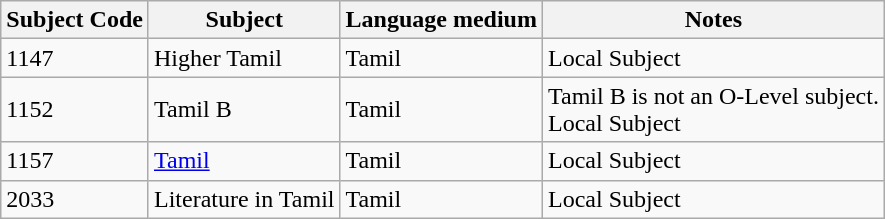<table class="wikitable">
<tr>
<th>Subject Code</th>
<th>Subject</th>
<th>Language medium</th>
<th>Notes</th>
</tr>
<tr>
<td>1147</td>
<td>Higher Tamil</td>
<td>Tamil</td>
<td>Local Subject</td>
</tr>
<tr>
<td>1152</td>
<td>Tamil B</td>
<td>Tamil</td>
<td>Tamil B is not an O-Level subject.<br>Local Subject</td>
</tr>
<tr>
<td>1157</td>
<td><a href='#'>Tamil</a></td>
<td>Tamil</td>
<td>Local Subject</td>
</tr>
<tr>
<td>2033</td>
<td>Literature in Tamil</td>
<td>Tamil</td>
<td>Local Subject</td>
</tr>
</table>
